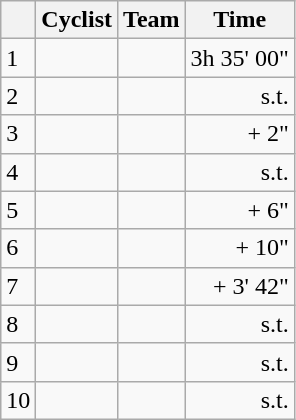<table class="wikitable">
<tr>
<th></th>
<th>Cyclist</th>
<th>Team</th>
<th>Time</th>
</tr>
<tr>
<td>1</td>
<td></td>
<td></td>
<td style="text-align:right;">3h 35' 00"</td>
</tr>
<tr>
<td>2</td>
<td></td>
<td></td>
<td style="text-align:right;">s.t.</td>
</tr>
<tr>
<td>3</td>
<td></td>
<td></td>
<td style="text-align:right;">+ 2"</td>
</tr>
<tr>
<td>4</td>
<td></td>
<td></td>
<td style="text-align:right;">s.t.</td>
</tr>
<tr>
<td>5</td>
<td></td>
<td></td>
<td style="text-align:right;">+ 6"</td>
</tr>
<tr>
<td>6</td>
<td></td>
<td></td>
<td style="text-align:right;">+ 10"</td>
</tr>
<tr>
<td>7</td>
<td></td>
<td></td>
<td style="text-align:right;">+ 3' 42"</td>
</tr>
<tr>
<td>8</td>
<td></td>
<td></td>
<td style="text-align:right;">s.t.</td>
</tr>
<tr>
<td>9</td>
<td></td>
<td></td>
<td style="text-align:right;">s.t.</td>
</tr>
<tr>
<td>10</td>
<td></td>
<td></td>
<td style="text-align:right;">s.t.</td>
</tr>
</table>
